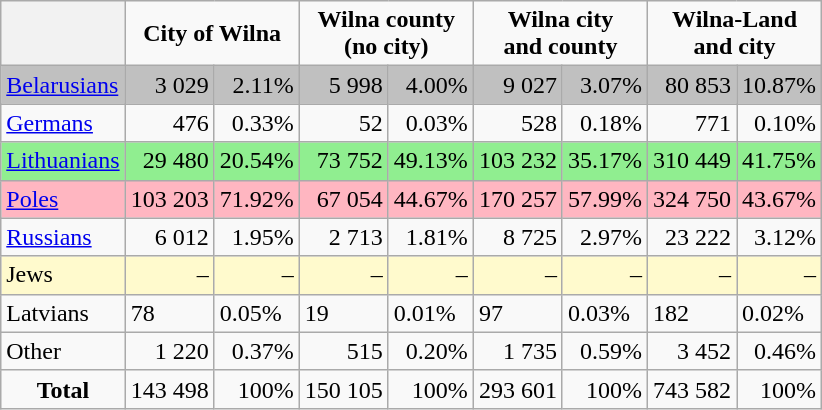<table class="wikitable sortable">
<tr style="text-align:center">
<th></th>
<td colspan="2"><strong>City of Wilna</strong></td>
<td colspan="2"><strong>Wilna county</strong><br><strong>(no city)</strong></td>
<td colspan="2"><strong>Wilna city</strong><br><strong>and county</strong></td>
<td colspan="2"><strong>Wilna-Land</strong><br><strong>and city</strong></td>
</tr>
<tr style="text-align:right; background:#C0C0C0">
<td style="text-align:left;"><a href='#'>Belarusians</a></td>
<td>3 029</td>
<td>2.11%</td>
<td>5 998</td>
<td>4.00%</td>
<td>9 027</td>
<td>3.07%</td>
<td>80 853</td>
<td>10.87%</td>
</tr>
<tr style="text-align:right">
<td style="text-align:left; "><a href='#'>Germans</a></td>
<td>476</td>
<td>0.33%</td>
<td>52</td>
<td>0.03%</td>
<td>528</td>
<td>0.18%</td>
<td>771</td>
<td>0.10%</td>
</tr>
<tr style="text-align:right; background:#90EE90">
<td style="text-align:left;"><a href='#'>Lithuanians</a></td>
<td>29 480</td>
<td>20.54%</td>
<td>73 752</td>
<td>49.13%</td>
<td>103 232</td>
<td>35.17%</td>
<td>310 449</td>
<td>41.75%</td>
</tr>
<tr style="text-align:right; background:#FFB6C1">
<td style="text-align:left; "><a href='#'>Poles</a></td>
<td>103 203</td>
<td>71.92%</td>
<td>67 054</td>
<td>44.67%</td>
<td>170 257</td>
<td>57.99%</td>
<td>324 750</td>
<td>43.67%</td>
</tr>
<tr style="text-align:right">
<td style="text-align:left; "><a href='#'>Russians</a></td>
<td>6 012</td>
<td>1.95%</td>
<td>2 713</td>
<td>1.81%</td>
<td>8 725</td>
<td>2.97%</td>
<td>23 222</td>
<td>3.12%</td>
</tr>
<tr style="text-align:right; background:#FFFACD">
<td style="text-align:left; ">Jews</td>
<td>–</td>
<td>–</td>
<td>–</td>
<td>–</td>
<td>–</td>
<td>–</td>
<td>–</td>
<td>–</td>
</tr>
<tr>
<td>Latvians</td>
<td>78</td>
<td>0.05%</td>
<td>19</td>
<td>0.01%</td>
<td>97</td>
<td>0.03%</td>
<td>182</td>
<td>0.02%</td>
</tr>
<tr style="text-align:right">
<td style="text-align:left; ">Other</td>
<td>1 220</td>
<td>0.37%</td>
<td>515</td>
<td>0.20%</td>
<td>1 735</td>
<td>0.59%</td>
<td>3 452</td>
<td>0.46%</td>
</tr>
<tr style="text-align:right">
<td style="text-align:center;"><strong>Total</strong></td>
<td>143 498</td>
<td>100%</td>
<td>150 105</td>
<td>100%</td>
<td>293 601</td>
<td>100%</td>
<td>743 582</td>
<td>100%</td>
</tr>
</table>
